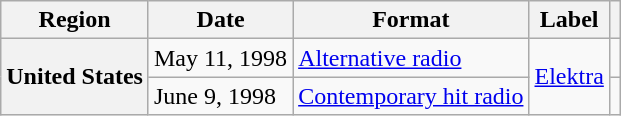<table class="wikitable plainrowheaders">
<tr>
<th scope="col">Region</th>
<th scope="col">Date</th>
<th scope="col">Format</th>
<th scope="col">Label</th>
<th scope="col"></th>
</tr>
<tr>
<th scope="row" rowspan="2">United States</th>
<td>May 11, 1998</td>
<td><a href='#'>Alternative radio</a></td>
<td rowspan="2"><a href='#'>Elektra</a></td>
<td></td>
</tr>
<tr>
<td>June 9, 1998</td>
<td><a href='#'>Contemporary hit radio</a></td>
<td></td>
</tr>
</table>
